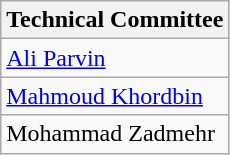<table class="wikitable" "align: right;">
<tr>
<th>Technical Committee</th>
</tr>
<tr>
<td> <a href='#'>Ali Parvin</a></td>
</tr>
<tr>
<td> <a href='#'>Mahmoud Khordbin</a></td>
</tr>
<tr>
<td> Mohammad Zadmehr</td>
</tr>
</table>
